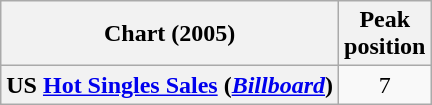<table class="wikitable plainrowheaders" style="text-align:center">
<tr>
<th scope="col">Chart (2005)</th>
<th scope="col">Peak<br>position</th>
</tr>
<tr>
<th scope="row">US <a href='#'>Hot Singles Sales</a> (<em><a href='#'>Billboard</a></em>)</th>
<td>7</td>
</tr>
</table>
